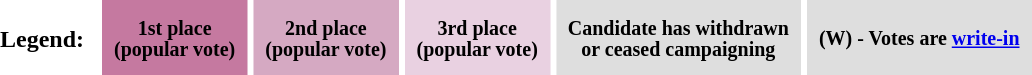<table style="text-align:center; margin:15px 0; line-height:13px;" cellpadding="0">
<tr>
<th>Legend:  </th>
<td></td>
<th style="padding:11px 8px; background:#c579a0;"><small>1st place<br>(popular vote)</small></th>
<td></td>
<th style="padding:11px 8px; background:#d5a9c2;"><small>2nd place<br>(popular vote)</small></th>
<td></td>
<th style="padding:11px 8px; background:#e9d1e1;"><small>3rd place<br>(popular vote)</small></th>
<td></td>
<th style="padding:11px 8px; background:#dedede;"><small>Candidate has withdrawn<br>or ceased campaigning</small></th>
<td></td>
<th style="padding:11px 8px; background:#dedede;"><small>(W) - Votes are <a href='#'>write-in</a></small></th>
</tr>
</table>
